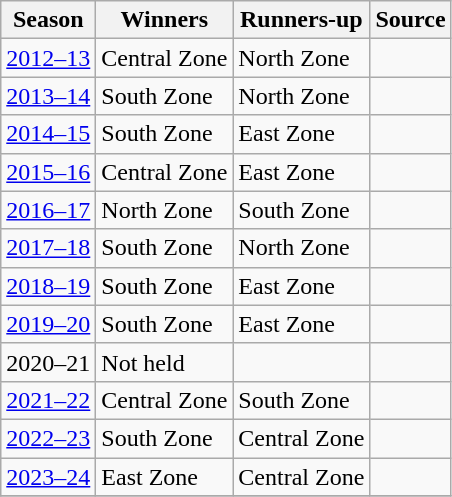<table class="wikitable">
<tr>
<th>Season</th>
<th>Winners</th>
<th>Runners-up</th>
<th>Source</th>
</tr>
<tr>
<td><a href='#'>2012–13</a></td>
<td>Central Zone</td>
<td>North Zone</td>
<td></td>
</tr>
<tr>
<td><a href='#'>2013–14</a></td>
<td>South Zone</td>
<td>North Zone</td>
<td></td>
</tr>
<tr>
<td><a href='#'>2014–15</a></td>
<td>South Zone</td>
<td>East Zone</td>
<td></td>
</tr>
<tr>
<td><a href='#'>2015–16</a></td>
<td>Central Zone</td>
<td>East Zone</td>
<td></td>
</tr>
<tr>
<td><a href='#'>2016–17</a></td>
<td>North Zone</td>
<td>South Zone</td>
<td></td>
</tr>
<tr>
<td><a href='#'>2017–18</a></td>
<td>South Zone</td>
<td>North Zone</td>
<td></td>
</tr>
<tr>
<td><a href='#'>2018–19</a></td>
<td>South Zone</td>
<td>East Zone</td>
<td></td>
</tr>
<tr>
<td><a href='#'>2019–20</a></td>
<td>South Zone</td>
<td>East Zone</td>
<td></td>
</tr>
<tr>
<td>2020–21</td>
<td>Not held</td>
<td></td>
<td></td>
</tr>
<tr>
<td><a href='#'>2021–22</a></td>
<td>Central Zone</td>
<td>South Zone</td>
<td></td>
</tr>
<tr>
<td><a href='#'>2022–23</a></td>
<td>South Zone</td>
<td>Central Zone</td>
<td></td>
</tr>
<tr>
<td><a href='#'>2023–24</a></td>
<td>East Zone</td>
<td>Central Zone</td>
<td></td>
</tr>
<tr>
</tr>
</table>
